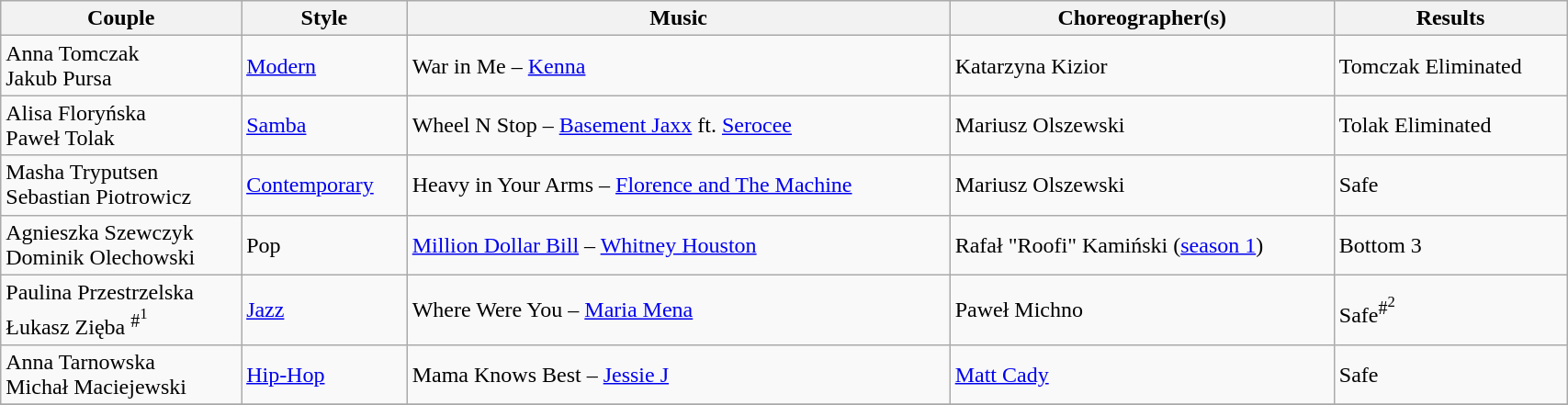<table class="wikitable" width="90%">
<tr>
<th>Couple</th>
<th>Style</th>
<th>Music</th>
<th>Choreographer(s)</th>
<th>Results</th>
</tr>
<tr>
<td>Anna Tomczak<br>Jakub Pursa</td>
<td><a href='#'>Modern</a></td>
<td>War in Me – <a href='#'>Kenna</a></td>
<td>Katarzyna Kizior</td>
<td>Tomczak Eliminated</td>
</tr>
<tr>
<td>Alisa Floryńska<br>Paweł Tolak</td>
<td><a href='#'>Samba</a></td>
<td>Wheel N Stop – <a href='#'>Basement Jaxx</a> ft. <a href='#'>Serocee</a></td>
<td>Mariusz Olszewski</td>
<td>Tolak Eliminated</td>
</tr>
<tr>
<td>Masha Tryputsen<br>Sebastian Piotrowicz</td>
<td><a href='#'>Contemporary</a></td>
<td>Heavy in Your Arms – <a href='#'>Florence and The Machine</a></td>
<td>Mariusz Olszewski</td>
<td>Safe</td>
</tr>
<tr>
<td>Agnieszka Szewczyk<br>Dominik Olechowski</td>
<td>Pop</td>
<td><a href='#'>Million Dollar Bill</a> – <a href='#'>Whitney Houston</a></td>
<td>Rafał "Roofi" Kamiński (<a href='#'>season 1</a>)</td>
<td>Bottom 3</td>
</tr>
<tr>
<td>Paulina Przestrzelska<br> Łukasz Zięba <sup>#<sup>1</sup></sup></td>
<td><a href='#'>Jazz</a></td>
<td>Where Were You – <a href='#'>Maria Mena</a></td>
<td>Paweł Michno</td>
<td>Safe<sup>#<sup>2</sup></sup></td>
</tr>
<tr>
<td>Anna Tarnowska <br> Michał Maciejewski</td>
<td><a href='#'>Hip-Hop</a></td>
<td>Mama Knows Best – <a href='#'>Jessie J</a></td>
<td><a href='#'>Matt Cady</a></td>
<td>Safe</td>
</tr>
<tr>
</tr>
</table>
